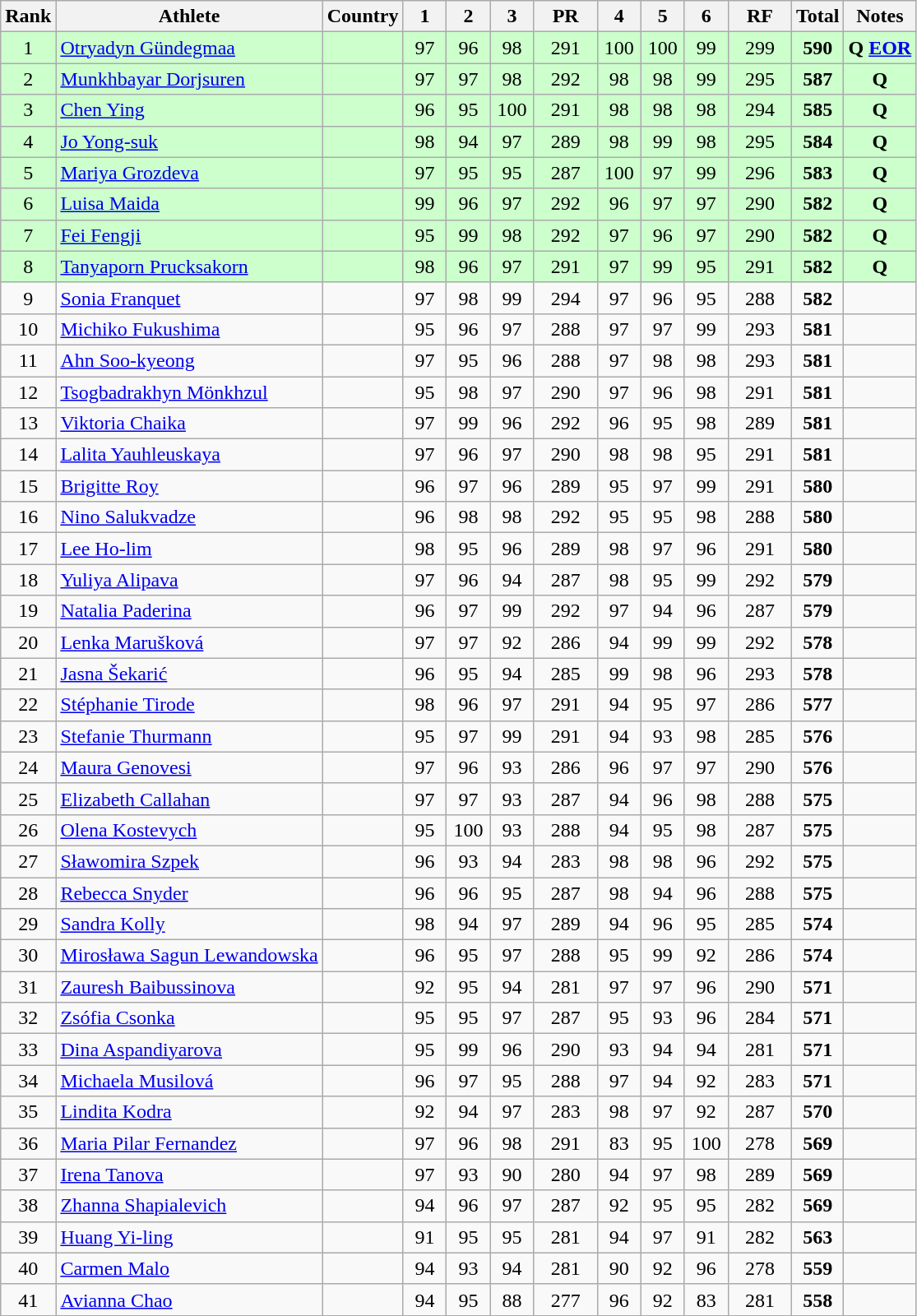<table class="wikitable sortable" style="text-align:center">
<tr>
<th>Rank</th>
<th>Athlete</th>
<th>Country</th>
<th class="unsortable" style="width: 28px">1</th>
<th class="unsortable" style="width: 28px">2</th>
<th class="unsortable" style="width: 28px">3</th>
<th style="width: 44px">PR</th>
<th class="unsortable" style="width: 28px">4</th>
<th class="unsortable" style="width: 28px">5</th>
<th class="unsortable" style="width: 28px">6</th>
<th style="width: 44px">RF</th>
<th>Total</th>
<th class="unsortable">Notes</th>
</tr>
<tr bgcolor=#ccffcc>
<td>1</td>
<td align="left"><a href='#'>Otryadyn Gündegmaa</a></td>
<td align="left"></td>
<td>97</td>
<td>96</td>
<td>98</td>
<td>291</td>
<td>100</td>
<td>100</td>
<td>99</td>
<td>299</td>
<td><strong>590</strong></td>
<td><strong>Q</strong> <strong><a href='#'>EOR</a></strong></td>
</tr>
<tr bgcolor=#ccffcc>
<td>2</td>
<td align="left"><a href='#'>Munkhbayar Dorjsuren</a></td>
<td align="left"></td>
<td>97</td>
<td>97</td>
<td>98</td>
<td>292</td>
<td>98</td>
<td>98</td>
<td>99</td>
<td>295</td>
<td><strong>587</strong></td>
<td><strong>Q</strong></td>
</tr>
<tr bgcolor=#ccffcc>
<td>3</td>
<td align="left"><a href='#'>Chen Ying</a></td>
<td align="left"></td>
<td>96</td>
<td>95</td>
<td>100</td>
<td>291</td>
<td>98</td>
<td>98</td>
<td>98</td>
<td>294</td>
<td><strong>585</strong></td>
<td><strong>Q</strong></td>
</tr>
<tr bgcolor=#ccffcc>
<td>4</td>
<td align="left"><a href='#'>Jo Yong-suk</a></td>
<td align="left"></td>
<td>98</td>
<td>94</td>
<td>97</td>
<td>289</td>
<td>98</td>
<td>99</td>
<td>98</td>
<td>295</td>
<td><strong>584</strong></td>
<td><strong>Q</strong></td>
</tr>
<tr bgcolor=#ccffcc>
<td>5</td>
<td align="left"><a href='#'>Mariya Grozdeva</a></td>
<td align="left"></td>
<td>97</td>
<td>95</td>
<td>95</td>
<td>287</td>
<td>100</td>
<td>97</td>
<td>99</td>
<td>296</td>
<td><strong>583</strong></td>
<td><strong>Q</strong></td>
</tr>
<tr bgcolor=#ccffcc>
<td>6</td>
<td align="left"><a href='#'>Luisa Maida</a></td>
<td align="left"></td>
<td>99</td>
<td>96</td>
<td>97</td>
<td>292</td>
<td>96</td>
<td>97</td>
<td>97</td>
<td>290</td>
<td><strong>582</strong></td>
<td><strong>Q</strong></td>
</tr>
<tr bgcolor=#ccffcc>
<td>7</td>
<td align="left"><a href='#'>Fei Fengji</a></td>
<td align="left"></td>
<td>95</td>
<td>99</td>
<td>98</td>
<td>292</td>
<td>97</td>
<td>96</td>
<td>97</td>
<td>290</td>
<td><strong>582</strong></td>
<td><strong>Q</strong></td>
</tr>
<tr bgcolor=#ccffcc>
<td>8</td>
<td align="left"><a href='#'>Tanyaporn Prucksakorn</a></td>
<td align="left"></td>
<td>98</td>
<td>96</td>
<td>97</td>
<td>291</td>
<td>97</td>
<td>99</td>
<td>95</td>
<td>291</td>
<td><strong>582</strong></td>
<td><strong>Q</strong></td>
</tr>
<tr>
<td>9</td>
<td align="left"><a href='#'>Sonia Franquet</a></td>
<td align="left"></td>
<td>97</td>
<td>98</td>
<td>99</td>
<td>294</td>
<td>97</td>
<td>96</td>
<td>95</td>
<td>288</td>
<td><strong>582</strong></td>
<td></td>
</tr>
<tr>
<td>10</td>
<td align="left"><a href='#'>Michiko Fukushima</a></td>
<td align="left"></td>
<td>95</td>
<td>96</td>
<td>97</td>
<td>288</td>
<td>97</td>
<td>97</td>
<td>99</td>
<td>293</td>
<td><strong>581</strong></td>
<td></td>
</tr>
<tr>
<td>11</td>
<td align="left"><a href='#'>Ahn Soo-kyeong</a></td>
<td align="left"></td>
<td>97</td>
<td>95</td>
<td>96</td>
<td>288</td>
<td>97</td>
<td>98</td>
<td>98</td>
<td>293</td>
<td><strong>581</strong></td>
<td></td>
</tr>
<tr>
<td>12</td>
<td align="left"><a href='#'>Tsogbadrakhyn Mönkhzul</a></td>
<td align="left"></td>
<td>95</td>
<td>98</td>
<td>97</td>
<td>290</td>
<td>97</td>
<td>96</td>
<td>98</td>
<td>291</td>
<td><strong>581</strong></td>
<td></td>
</tr>
<tr>
<td>13</td>
<td align="left"><a href='#'>Viktoria Chaika</a></td>
<td align="left"></td>
<td>97</td>
<td>99</td>
<td>96</td>
<td>292</td>
<td>96</td>
<td>95</td>
<td>98</td>
<td>289</td>
<td><strong>581</strong></td>
<td></td>
</tr>
<tr>
<td>14</td>
<td align="left"><a href='#'>Lalita Yauhleuskaya</a></td>
<td align="left"></td>
<td>97</td>
<td>96</td>
<td>97</td>
<td>290</td>
<td>98</td>
<td>98</td>
<td>95</td>
<td>291</td>
<td><strong>581</strong></td>
<td></td>
</tr>
<tr>
<td>15</td>
<td align="left"><a href='#'>Brigitte Roy</a></td>
<td align="left"></td>
<td>96</td>
<td>97</td>
<td>96</td>
<td>289</td>
<td>95</td>
<td>97</td>
<td>99</td>
<td>291</td>
<td><strong>580</strong></td>
<td></td>
</tr>
<tr>
<td>16</td>
<td align="left"><a href='#'>Nino Salukvadze</a></td>
<td align="left"></td>
<td>96</td>
<td>98</td>
<td>98</td>
<td>292</td>
<td>95</td>
<td>95</td>
<td>98</td>
<td>288</td>
<td><strong>580</strong></td>
<td></td>
</tr>
<tr>
<td>17</td>
<td align="left"><a href='#'>Lee Ho-lim</a></td>
<td align="left"></td>
<td>98</td>
<td>95</td>
<td>96</td>
<td>289</td>
<td>98</td>
<td>97</td>
<td>96</td>
<td>291</td>
<td><strong>580</strong></td>
<td></td>
</tr>
<tr>
<td>18</td>
<td align="left"><a href='#'>Yuliya Alipava</a></td>
<td align="left"></td>
<td>97</td>
<td>96</td>
<td>94</td>
<td>287</td>
<td>98</td>
<td>95</td>
<td>99</td>
<td>292</td>
<td><strong>579</strong></td>
<td></td>
</tr>
<tr>
<td>19</td>
<td align="left"><a href='#'>Natalia Paderina</a></td>
<td align="left"></td>
<td>96</td>
<td>97</td>
<td>99</td>
<td>292</td>
<td>97</td>
<td>94</td>
<td>96</td>
<td>287</td>
<td><strong>579</strong></td>
<td></td>
</tr>
<tr>
<td>20</td>
<td align="left"><a href='#'>Lenka Marušková</a></td>
<td align="left"></td>
<td>97</td>
<td>97</td>
<td>92</td>
<td>286</td>
<td>94</td>
<td>99</td>
<td>99</td>
<td>292</td>
<td><strong>578</strong></td>
<td></td>
</tr>
<tr>
<td>21</td>
<td align="left"><a href='#'>Jasna Šekarić</a></td>
<td align="left"></td>
<td>96</td>
<td>95</td>
<td>94</td>
<td>285</td>
<td>99</td>
<td>98</td>
<td>96</td>
<td>293</td>
<td><strong>578</strong></td>
<td></td>
</tr>
<tr>
<td>22</td>
<td align="left"><a href='#'>Stéphanie Tirode</a></td>
<td align="left"></td>
<td>98</td>
<td>96</td>
<td>97</td>
<td>291</td>
<td>94</td>
<td>95</td>
<td>97</td>
<td>286</td>
<td><strong>577</strong></td>
<td></td>
</tr>
<tr>
<td>23</td>
<td align="left"><a href='#'>Stefanie Thurmann</a></td>
<td align="left"></td>
<td>95</td>
<td>97</td>
<td>99</td>
<td>291</td>
<td>94</td>
<td>93</td>
<td>98</td>
<td>285</td>
<td><strong>576</strong></td>
<td></td>
</tr>
<tr>
<td>24</td>
<td align="left"><a href='#'>Maura Genovesi</a></td>
<td align="left"></td>
<td>97</td>
<td>96</td>
<td>93</td>
<td>286</td>
<td>96</td>
<td>97</td>
<td>97</td>
<td>290</td>
<td><strong>576</strong></td>
<td></td>
</tr>
<tr>
<td>25</td>
<td align="left"><a href='#'>Elizabeth Callahan</a></td>
<td align="left"></td>
<td>97</td>
<td>97</td>
<td>93</td>
<td>287</td>
<td>94</td>
<td>96</td>
<td>98</td>
<td>288</td>
<td><strong>575</strong></td>
<td></td>
</tr>
<tr>
<td>26</td>
<td align="left"><a href='#'>Olena Kostevych</a></td>
<td align="left"></td>
<td>95</td>
<td>100</td>
<td>93</td>
<td>288</td>
<td>94</td>
<td>95</td>
<td>98</td>
<td>287</td>
<td><strong>575</strong></td>
<td></td>
</tr>
<tr>
<td>27</td>
<td align="left"><a href='#'>Sławomira Szpek</a></td>
<td align="left"></td>
<td>96</td>
<td>93</td>
<td>94</td>
<td>283</td>
<td>98</td>
<td>98</td>
<td>96</td>
<td>292</td>
<td><strong>575</strong></td>
<td></td>
</tr>
<tr>
<td>28</td>
<td align="left"><a href='#'>Rebecca Snyder</a></td>
<td align="left"></td>
<td>96</td>
<td>96</td>
<td>95</td>
<td>287</td>
<td>98</td>
<td>94</td>
<td>96</td>
<td>288</td>
<td><strong>575</strong></td>
<td></td>
</tr>
<tr>
<td>29</td>
<td align="left"><a href='#'>Sandra Kolly</a></td>
<td align="left"></td>
<td>98</td>
<td>94</td>
<td>97</td>
<td>289</td>
<td>94</td>
<td>96</td>
<td>95</td>
<td>285</td>
<td><strong>574</strong></td>
<td></td>
</tr>
<tr>
<td>30</td>
<td align="left"><a href='#'>Mirosława Sagun Lewandowska</a></td>
<td align="left"></td>
<td>96</td>
<td>95</td>
<td>97</td>
<td>288</td>
<td>95</td>
<td>99</td>
<td>92</td>
<td>286</td>
<td><strong>574</strong></td>
<td></td>
</tr>
<tr>
<td>31</td>
<td align="left"><a href='#'>Zauresh Baibussinova</a></td>
<td align="left"></td>
<td>92</td>
<td>95</td>
<td>94</td>
<td>281</td>
<td>97</td>
<td>97</td>
<td>96</td>
<td>290</td>
<td><strong>571</strong></td>
<td></td>
</tr>
<tr>
<td>32</td>
<td align="left"><a href='#'>Zsófia Csonka</a></td>
<td align="left"></td>
<td>95</td>
<td>95</td>
<td>97</td>
<td>287</td>
<td>95</td>
<td>93</td>
<td>96</td>
<td>284</td>
<td><strong>571</strong></td>
<td></td>
</tr>
<tr>
<td>33</td>
<td align="left"><a href='#'>Dina Aspandiyarova</a></td>
<td align="left"></td>
<td>95</td>
<td>99</td>
<td>96</td>
<td>290</td>
<td>93</td>
<td>94</td>
<td>94</td>
<td>281</td>
<td><strong>571</strong></td>
<td></td>
</tr>
<tr>
<td>34</td>
<td align="left"><a href='#'>Michaela Musilová</a></td>
<td align="left"></td>
<td>96</td>
<td>97</td>
<td>95</td>
<td>288</td>
<td>97</td>
<td>94</td>
<td>92</td>
<td>283</td>
<td><strong>571</strong></td>
<td></td>
</tr>
<tr>
<td>35</td>
<td align="left"><a href='#'>Lindita Kodra</a></td>
<td align="left"></td>
<td>92</td>
<td>94</td>
<td>97</td>
<td>283</td>
<td>98</td>
<td>97</td>
<td>92</td>
<td>287</td>
<td><strong>570</strong></td>
<td></td>
</tr>
<tr>
<td>36</td>
<td align="left"><a href='#'>Maria Pilar Fernandez</a></td>
<td align="left"></td>
<td>97</td>
<td>96</td>
<td>98</td>
<td>291</td>
<td>83</td>
<td>95</td>
<td>100</td>
<td>278</td>
<td><strong>569</strong></td>
<td></td>
</tr>
<tr>
<td>37</td>
<td align="left"><a href='#'>Irena Tanova</a></td>
<td align="left"></td>
<td>97</td>
<td>93</td>
<td>90</td>
<td>280</td>
<td>94</td>
<td>97</td>
<td>98</td>
<td>289</td>
<td><strong>569</strong></td>
<td></td>
</tr>
<tr>
<td>38</td>
<td align="left"><a href='#'>Zhanna Shapialevich</a></td>
<td align="left"></td>
<td>94</td>
<td>96</td>
<td>97</td>
<td>287</td>
<td>92</td>
<td>95</td>
<td>95</td>
<td>282</td>
<td><strong>569</strong></td>
<td></td>
</tr>
<tr>
<td>39</td>
<td align="left"><a href='#'>Huang Yi-ling</a></td>
<td align="left"></td>
<td>91</td>
<td>95</td>
<td>95</td>
<td>281</td>
<td>94</td>
<td>97</td>
<td>91</td>
<td>282</td>
<td><strong>563</strong></td>
<td></td>
</tr>
<tr>
<td>40</td>
<td align="left"><a href='#'>Carmen Malo</a></td>
<td align="left"></td>
<td>94</td>
<td>93</td>
<td>94</td>
<td>281</td>
<td>90</td>
<td>92</td>
<td>96</td>
<td>278</td>
<td><strong>559</strong></td>
<td></td>
</tr>
<tr>
<td>41</td>
<td align="left"><a href='#'>Avianna Chao</a></td>
<td align="left"></td>
<td>94</td>
<td>95</td>
<td>88</td>
<td>277</td>
<td>96</td>
<td>92</td>
<td>83</td>
<td>281</td>
<td><strong>558</strong></td>
<td></td>
</tr>
</table>
